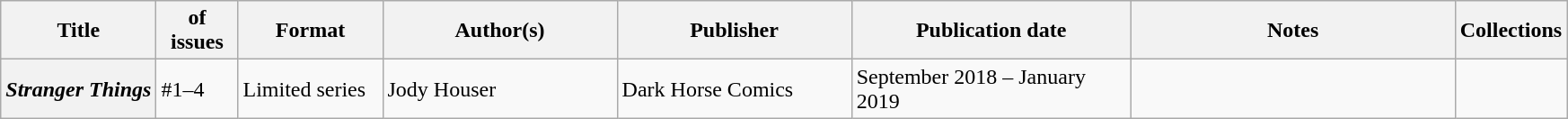<table class="wikitable">
<tr>
<th>Title</th>
<th style="width:40pt"> of issues</th>
<th style="width:75pt">Format</th>
<th style="width:125pt">Author(s)</th>
<th style="width:125pt">Publisher</th>
<th style="width:150pt">Publication date</th>
<th style="width:175pt">Notes</th>
<th>Collections</th>
</tr>
<tr>
<th><em>Stranger Things</em></th>
<td>#1–4</td>
<td>Limited series</td>
<td>Jody Houser</td>
<td>Dark Horse Comics</td>
<td>September 2018 – January 2019</td>
<td></td>
<td></td>
</tr>
</table>
